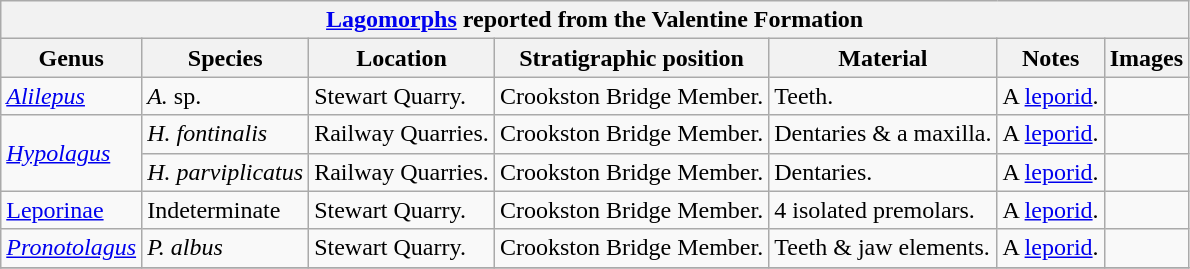<table class="wikitable" align="center">
<tr>
<th colspan="7" align="center"><strong><a href='#'>Lagomorphs</a> reported from the Valentine Formation</strong></th>
</tr>
<tr>
<th>Genus</th>
<th>Species</th>
<th>Location</th>
<th><strong>Stratigraphic position</strong></th>
<th><strong>Material</strong></th>
<th>Notes</th>
<th>Images</th>
</tr>
<tr>
<td><em><a href='#'>Alilepus</a></em></td>
<td><em>A.</em> sp.</td>
<td>Stewart Quarry.</td>
<td>Crookston Bridge Member.</td>
<td>Teeth.</td>
<td>A <a href='#'>leporid</a>.</td>
<td></td>
</tr>
<tr>
<td rowspan="2"><em><a href='#'>Hypolagus</a></em></td>
<td><em>H. fontinalis</em></td>
<td>Railway Quarries.</td>
<td>Crookston Bridge Member.</td>
<td>Dentaries & a maxilla.</td>
<td>A <a href='#'>leporid</a>.</td>
<td></td>
</tr>
<tr>
<td><em>H. parviplicatus</em></td>
<td>Railway Quarries.</td>
<td>Crookston Bridge Member.</td>
<td>Dentaries.</td>
<td>A <a href='#'>leporid</a>.</td>
<td></td>
</tr>
<tr>
<td><a href='#'>Leporinae</a></td>
<td>Indeterminate</td>
<td>Stewart Quarry.</td>
<td>Crookston Bridge Member.</td>
<td>4 isolated premolars.</td>
<td>A <a href='#'>leporid</a>.</td>
<td></td>
</tr>
<tr>
<td><em><a href='#'>Pronotolagus</a></em></td>
<td><em>P. albus</em></td>
<td>Stewart Quarry.</td>
<td>Crookston Bridge Member.</td>
<td>Teeth & jaw elements.</td>
<td>A <a href='#'>leporid</a>.</td>
<td></td>
</tr>
<tr>
</tr>
</table>
